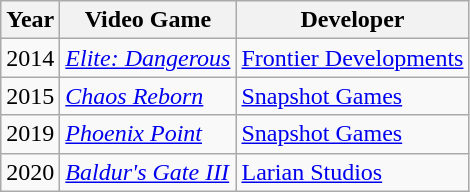<table class="wikitable">
<tr>
<th>Year</th>
<th>Video Game</th>
<th>Developer</th>
</tr>
<tr>
<td>2014</td>
<td><em><a href='#'>Elite: Dangerous</a></em></td>
<td><a href='#'>Frontier Developments</a></td>
</tr>
<tr>
<td>2015</td>
<td><em><a href='#'>Chaos Reborn</a></em></td>
<td><a href='#'>Snapshot Games</a></td>
</tr>
<tr>
<td>2019</td>
<td><em><a href='#'>Phoenix Point</a></em></td>
<td><a href='#'>Snapshot Games</a></td>
</tr>
<tr>
<td>2020</td>
<td><em><a href='#'>Baldur's Gate III</a></em></td>
<td><a href='#'>Larian Studios</a></td>
</tr>
</table>
